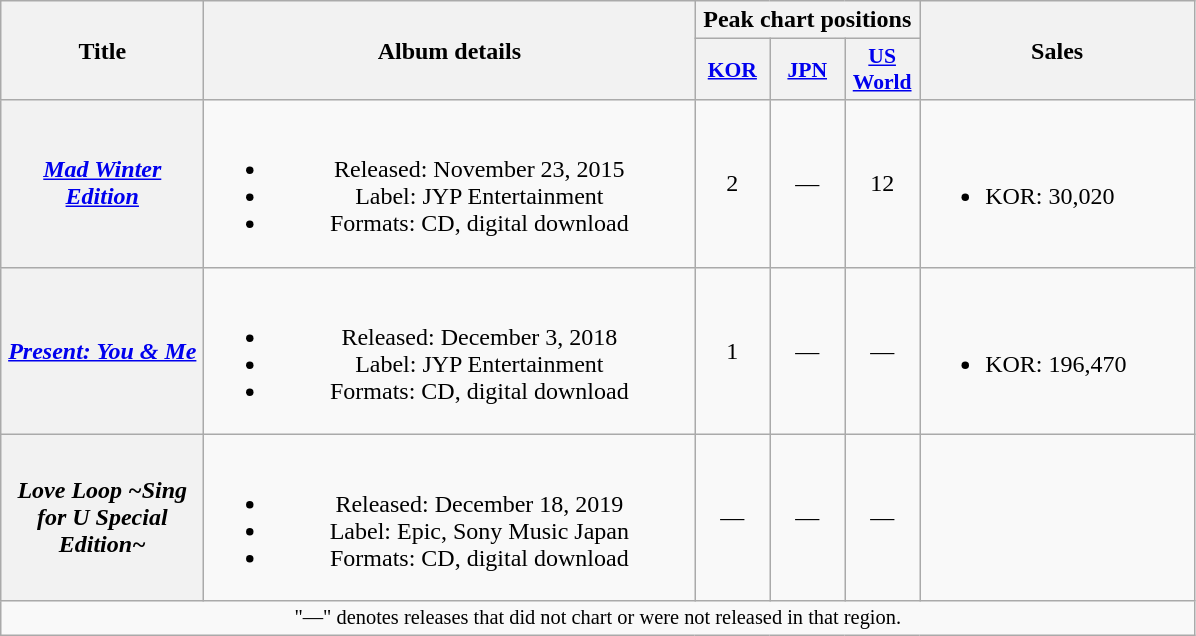<table {| class="wikitable plainrowheaders" style="text-align:center">
<tr>
<th scope="col" rowspan="2" style="width:8em">Title</th>
<th scope="col" rowspan="2" style="width:20em">Album details</th>
<th scope="col" colspan="3">Peak chart positions</th>
<th scope="col" rowspan="2" style="width:11em">Sales</th>
</tr>
<tr>
<th scope="col" style="width:3em;font-size:90%"><a href='#'>KOR</a><br></th>
<th scope="col" style="width:3em;font-size:90%"><a href='#'>JPN</a><br></th>
<th scope="col" style="width:3em;font-size:90%"><a href='#'>US<br>World</a><br></th>
</tr>
<tr>
<th scope="row"><em><a href='#'>Mad Winter Edition</a></em></th>
<td><br><ul><li>Released: November 23, 2015 </li><li>Label: JYP Entertainment</li><li>Formats: CD, digital download</li></ul></td>
<td>2</td>
<td>—</td>
<td>12</td>
<td style="text-align:left"><br><ul><li>KOR: 30,020</li></ul></td>
</tr>
<tr>
<th scope="row"><em><a href='#'>Present: You & Me</a></em></th>
<td><br><ul><li>Released: December 3, 2018 </li><li>Label: JYP Entertainment</li><li>Formats: CD, digital download</li></ul></td>
<td>1</td>
<td>—</td>
<td>—</td>
<td style="text-align:left"><br><ul><li>KOR: 196,470</li></ul></td>
</tr>
<tr>
<th scope="row"><em>Love Loop ~Sing for U Special Edition~</em></th>
<td><br><ul><li>Released: December 18, 2019 </li><li>Label: Epic, Sony Music Japan</li><li>Formats: CD, digital download</li></ul></td>
<td>—</td>
<td>—</td>
<td>—</td>
<td></td>
</tr>
<tr>
<td colspan="6" style="font-size:85%">"—" denotes releases that did not chart or were not released in that region.</td>
</tr>
</table>
